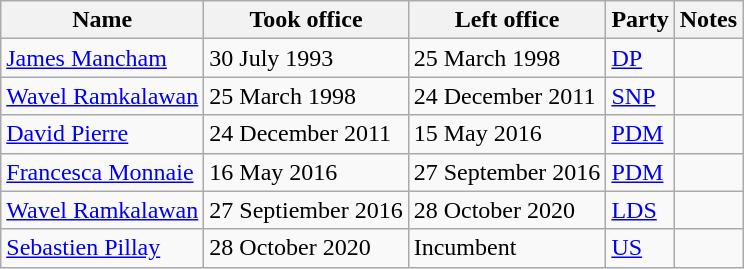<table class="wikitable">
<tr>
<th>Name</th>
<th>Took office</th>
<th>Left office</th>
<th>Party</th>
<th>Notes</th>
</tr>
<tr>
<td><a href='#'>James Mancham</a></td>
<td>30 July 1993</td>
<td>25 March 1998</td>
<td><a href='#'>DP</a></td>
<td></td>
</tr>
<tr>
<td><a href='#'>Wavel Ramkalawan</a></td>
<td>25 March 1998</td>
<td>24 December 2011</td>
<td><a href='#'>SNP</a></td>
<td></td>
</tr>
<tr>
<td><a href='#'>David Pierre</a></td>
<td>24 December 2011</td>
<td>15 May 2016</td>
<td><a href='#'>PDM</a></td>
<td></td>
</tr>
<tr>
<td><a href='#'>Francesca Monnaie</a></td>
<td>16 May 2016</td>
<td>27 September 2016</td>
<td><a href='#'>PDM</a></td>
<td></td>
</tr>
<tr>
<td><a href='#'>Wavel Ramkalawan</a></td>
<td>27 Septiember 2016</td>
<td>28 October 2020</td>
<td><a href='#'>LDS</a></td>
<td></td>
</tr>
<tr>
<td><a href='#'>Sebastien Pillay</a></td>
<td>28 October 2020</td>
<td>Incumbent</td>
<td><a href='#'>US</a></td>
<td></td>
</tr>
</table>
